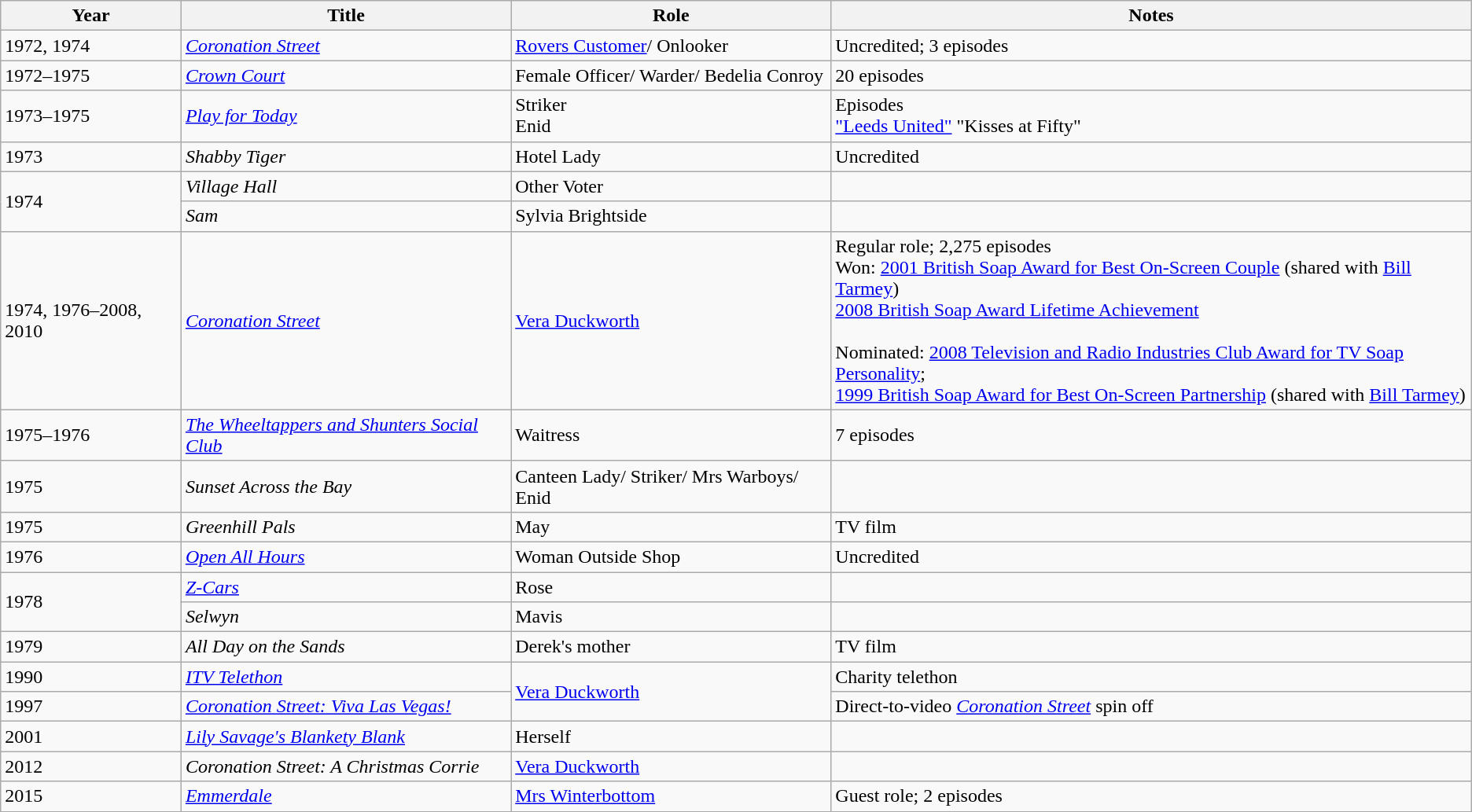<table class="wikitable sortable">
<tr>
<th>Year</th>
<th>Title</th>
<th>Role</th>
<th class="unsortable">Notes</th>
</tr>
<tr>
<td>1972, 1974</td>
<td><em><a href='#'>Coronation Street</a></em></td>
<td><a href='#'>Rovers Customer</a>/ Onlooker</td>
<td>Uncredited; 3 episodes</td>
</tr>
<tr>
<td>1972–1975</td>
<td><em><a href='#'>Crown Court</a></em></td>
<td>Female Officer/ Warder/ Bedelia Conroy</td>
<td>20 episodes</td>
</tr>
<tr>
<td>1973–1975</td>
<td><em><a href='#'>Play for Today</a></em></td>
<td>Striker<br>Enid</td>
<td>Episodes<br><a href='#'>"Leeds United"</a>
"Kisses at Fifty"</td>
</tr>
<tr>
<td>1973</td>
<td><em>Shabby Tiger</em></td>
<td>Hotel Lady</td>
<td>Uncredited</td>
</tr>
<tr>
<td rowspan="2">1974</td>
<td><em>Village Hall</em></td>
<td>Other Voter</td>
<td></td>
</tr>
<tr>
<td><em>Sam</em></td>
<td>Sylvia Brightside</td>
<td></td>
</tr>
<tr>
<td>1974, 1976–2008, 2010</td>
<td><em><a href='#'>Coronation Street</a></em></td>
<td><a href='#'>Vera Duckworth</a></td>
<td>Regular role; 2,275 episodes<br>Won: <a href='#'>2001 British Soap Award for Best On-Screen Couple</a> (shared with <a href='#'>Bill Tarmey</a>)<br><a href='#'>2008 British Soap Award Lifetime Achievement</a><br><br>Nominated: <a href='#'>2008 Television and Radio Industries Club Award for TV Soap Personality</a>;<br><a href='#'>1999 British Soap Award for Best On-Screen Partnership</a> (shared with <a href='#'>Bill Tarmey</a>)</td>
</tr>
<tr>
<td>1975–1976</td>
<td><em><a href='#'>The Wheeltappers and Shunters Social Club</a></em></td>
<td>Waitress</td>
<td>7 episodes</td>
</tr>
<tr>
<td>1975</td>
<td><em>Sunset Across the Bay</em></td>
<td>Canteen Lady/ Striker/ Mrs Warboys/ Enid</td>
<td></td>
</tr>
<tr>
<td>1975</td>
<td><em>Greenhill Pals</em></td>
<td>May</td>
<td>TV film</td>
</tr>
<tr>
<td>1976</td>
<td><em><a href='#'>Open All Hours</a></em></td>
<td>Woman Outside Shop</td>
<td>Uncredited</td>
</tr>
<tr>
<td rowspan="2">1978</td>
<td><em><a href='#'>Z-Cars</a></em></td>
<td>Rose</td>
<td></td>
</tr>
<tr>
<td><em>Selwyn</em></td>
<td>Mavis</td>
<td></td>
</tr>
<tr>
<td>1979</td>
<td><em>All Day on the Sands</em></td>
<td>Derek's mother</td>
<td>TV film</td>
</tr>
<tr>
<td>1990</td>
<td><em><a href='#'>ITV Telethon</a></em></td>
<td rowspan="2"><a href='#'>Vera Duckworth</a></td>
<td>Charity telethon</td>
</tr>
<tr>
<td>1997</td>
<td><em><a href='#'>Coronation Street: Viva Las Vegas!</a></em></td>
<td>Direct-to-video <em><a href='#'>Coronation Street</a></em> spin off</td>
</tr>
<tr>
<td>2001</td>
<td><em><a href='#'>Lily Savage's Blankety Blank</a></em></td>
<td>Herself</td>
<td></td>
</tr>
<tr>
<td>2012</td>
<td><em>Coronation Street: A Christmas Corrie</em></td>
<td><a href='#'>Vera Duckworth</a></td>
<td></td>
</tr>
<tr>
<td>2015</td>
<td><em><a href='#'>Emmerdale</a></em></td>
<td><a href='#'>Mrs Winterbottom</a></td>
<td>Guest role; 2 episodes</td>
</tr>
</table>
